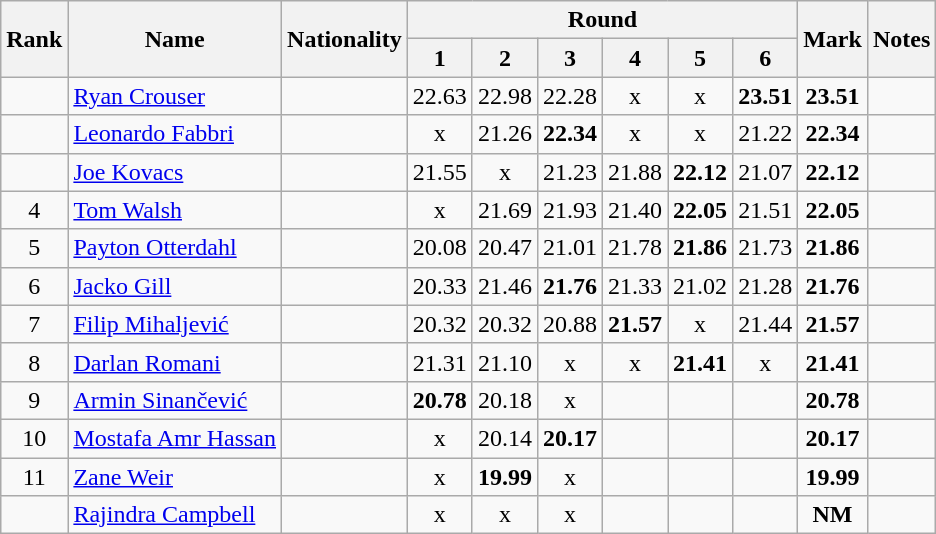<table class="wikitable sortable" style="text-align:center">
<tr>
<th rowspan=2>Rank</th>
<th rowspan=2>Name</th>
<th rowspan=2>Nationality</th>
<th colspan=6>Round</th>
<th rowspan=2>Mark</th>
<th rowspan=2>Notes</th>
</tr>
<tr>
<th>1</th>
<th>2</th>
<th>3</th>
<th>4</th>
<th>5</th>
<th>6</th>
</tr>
<tr>
<td></td>
<td align=left><a href='#'>Ryan Crouser</a></td>
<td align=left></td>
<td>22.63</td>
<td>22.98</td>
<td>22.28</td>
<td>x</td>
<td>x</td>
<td><strong>23.51</strong></td>
<td><strong>23.51</strong></td>
<td></td>
</tr>
<tr>
<td></td>
<td align=left><a href='#'>Leonardo Fabbri</a></td>
<td align=left></td>
<td>x</td>
<td>21.26</td>
<td><strong>22.34</strong></td>
<td>x</td>
<td>x</td>
<td>21.22</td>
<td><strong>22.34</strong></td>
<td></td>
</tr>
<tr>
<td></td>
<td align=left><a href='#'>Joe Kovacs</a></td>
<td align=left></td>
<td>21.55</td>
<td>x</td>
<td>21.23</td>
<td>21.88</td>
<td><strong>22.12</strong></td>
<td>21.07</td>
<td><strong>22.12</strong></td>
<td></td>
</tr>
<tr>
<td>4</td>
<td align=left><a href='#'>Tom Walsh</a></td>
<td align=left></td>
<td>x</td>
<td>21.69</td>
<td>21.93</td>
<td>21.40</td>
<td><strong>22.05</strong></td>
<td>21.51</td>
<td><strong>22.05</strong></td>
<td></td>
</tr>
<tr>
<td>5</td>
<td align=left><a href='#'>Payton Otterdahl</a></td>
<td align=left></td>
<td>20.08</td>
<td>20.47</td>
<td>21.01</td>
<td>21.78</td>
<td><strong>21.86</strong></td>
<td>21.73</td>
<td><strong>21.86</strong></td>
<td></td>
</tr>
<tr>
<td>6</td>
<td align=left><a href='#'>Jacko Gill</a></td>
<td align=left></td>
<td>20.33</td>
<td>21.46</td>
<td><strong>21.76</strong></td>
<td>21.33</td>
<td>21.02</td>
<td>21.28</td>
<td><strong>21.76</strong></td>
<td></td>
</tr>
<tr>
<td>7</td>
<td align=left><a href='#'>Filip Mihaljević</a></td>
<td align=left></td>
<td>20.32</td>
<td>20.32</td>
<td>20.88</td>
<td><strong>21.57</strong></td>
<td>x</td>
<td>21.44</td>
<td><strong>21.57</strong></td>
<td></td>
</tr>
<tr>
<td>8</td>
<td align=left><a href='#'>Darlan Romani</a></td>
<td align=left></td>
<td>21.31</td>
<td>21.10</td>
<td>x</td>
<td>x</td>
<td><strong>21.41</strong></td>
<td>x</td>
<td><strong>21.41</strong></td>
<td></td>
</tr>
<tr>
<td>9</td>
<td align=left><a href='#'>Armin Sinančević</a></td>
<td align=left></td>
<td><strong>20.78</strong></td>
<td>20.18</td>
<td>x</td>
<td></td>
<td></td>
<td></td>
<td><strong>20.78</strong></td>
<td></td>
</tr>
<tr>
<td>10</td>
<td align=left><a href='#'>Mostafa Amr Hassan</a></td>
<td align=left></td>
<td>x</td>
<td>20.14</td>
<td><strong>20.17</strong></td>
<td></td>
<td></td>
<td></td>
<td><strong>20.17</strong></td>
<td></td>
</tr>
<tr>
<td>11</td>
<td align=left><a href='#'>Zane Weir</a></td>
<td align=left></td>
<td>x</td>
<td><strong>19.99</strong></td>
<td>x</td>
<td></td>
<td></td>
<td></td>
<td><strong>19.99</strong></td>
<td></td>
</tr>
<tr>
<td></td>
<td align=left><a href='#'>Rajindra Campbell</a></td>
<td align=left></td>
<td>x</td>
<td>x</td>
<td>x</td>
<td></td>
<td></td>
<td></td>
<td><strong>NM</strong></td>
<td></td>
</tr>
</table>
